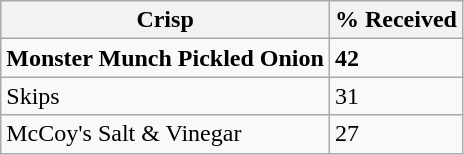<table class="wikitable">
<tr>
<th>Crisp</th>
<th>% Received</th>
</tr>
<tr>
<td><strong>Monster Munch Pickled Onion</strong></td>
<td><strong>42</strong></td>
</tr>
<tr>
<td>Skips</td>
<td>31</td>
</tr>
<tr>
<td>McCoy's Salt & Vinegar</td>
<td>27</td>
</tr>
</table>
